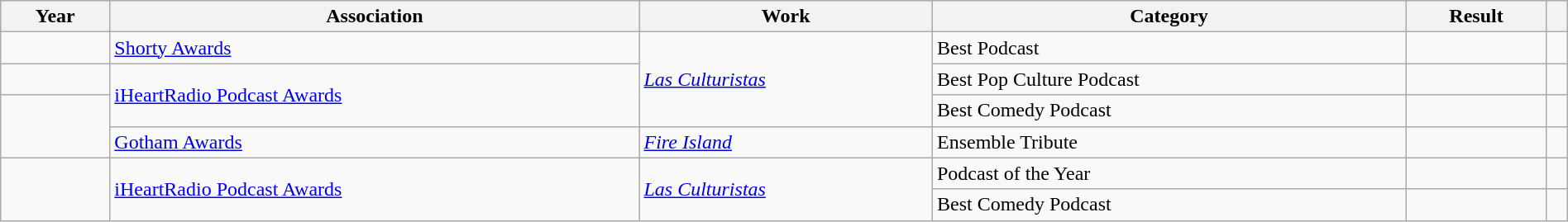<table class="wikitable sortable" style="width:100%">
<tr>
<th>Year</th>
<th>Association</th>
<th>Work</th>
<th>Category</th>
<th>Result</th>
<th></th>
</tr>
<tr>
<td></td>
<td><a href='#'>Shorty Awards</a></td>
<td rowspan=3><em><a href='#'>Las Culturistas</a></em></td>
<td>Best Podcast</td>
<td></td>
<td></td>
</tr>
<tr>
<td></td>
<td rowspan=2><a href='#'>iHeartRadio Podcast Awards</a></td>
<td>Best Pop Culture Podcast</td>
<td></td>
<td></td>
</tr>
<tr>
<td rowspan=2></td>
<td>Best Comedy Podcast</td>
<td></td>
<td></td>
</tr>
<tr>
<td><a href='#'>Gotham Awards</a></td>
<td><a href='#'><em>Fire Island</em></a></td>
<td>Ensemble Tribute</td>
<td></td>
<td></td>
</tr>
<tr>
<td rowspan=2></td>
<td rowspan=2><a href='#'>iHeartRadio Podcast Awards</a></td>
<td rowspan=2><em><a href='#'>Las Culturistas</a></em></td>
<td>Podcast of the Year</td>
<td></td>
<td></td>
</tr>
<tr>
<td>Best Comedy Podcast</td>
<td></td>
<td></td>
</tr>
</table>
